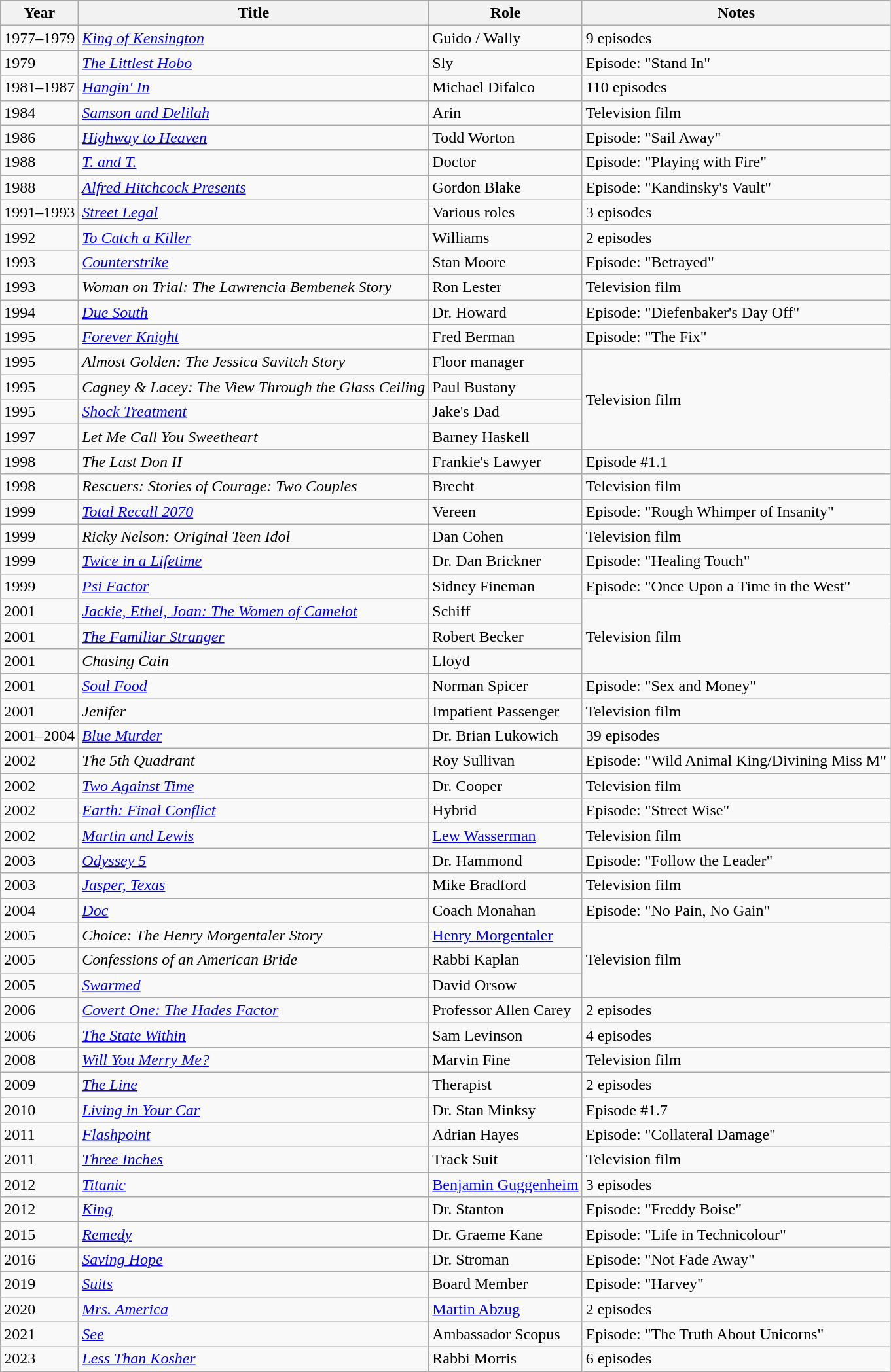<table class="wikitable sortable">
<tr>
<th>Year</th>
<th>Title</th>
<th>Role</th>
<th class="unsortable">Notes</th>
</tr>
<tr>
<td>1977–1979</td>
<td><em><a href='#'>King of Kensington</a></em></td>
<td>Guido / Wally</td>
<td>9 episodes</td>
</tr>
<tr>
<td>1979</td>
<td data-sort-value="Littlest Hobo, The"><em><a href='#'>The Littlest Hobo</a></em></td>
<td>Sly</td>
<td>Episode: "Stand In"</td>
</tr>
<tr>
<td>1981–1987</td>
<td><em><a href='#'>Hangin' In</a></em></td>
<td>Michael Difalco</td>
<td>110 episodes</td>
</tr>
<tr>
<td>1984</td>
<td><a href='#'><em>Samson and Delilah</em></a></td>
<td>Arin</td>
<td>Television film</td>
</tr>
<tr>
<td>1986</td>
<td><em><a href='#'>Highway to Heaven</a></em></td>
<td>Todd Worton</td>
<td>Episode: "Sail Away"</td>
</tr>
<tr>
<td>1988</td>
<td><em><a href='#'>T. and T.</a></em></td>
<td>Doctor</td>
<td>Episode: "Playing with Fire"</td>
</tr>
<tr>
<td>1988</td>
<td><a href='#'><em>Alfred Hitchcock Presents</em></a></td>
<td>Gordon Blake</td>
<td>Episode: "Kandinsky's Vault"</td>
</tr>
<tr>
<td>1991–1993</td>
<td><a href='#'><em>Street Legal</em></a></td>
<td>Various roles</td>
<td>3 episodes</td>
</tr>
<tr>
<td>1992</td>
<td><a href='#'><em>To Catch a Killer</em></a></td>
<td>Williams</td>
<td>2 episodes</td>
</tr>
<tr>
<td>1993</td>
<td><a href='#'><em>Counterstrike</em></a></td>
<td>Stan Moore</td>
<td>Episode: "Betrayed"</td>
</tr>
<tr>
<td>1993</td>
<td><em>Woman on Trial: The Lawrencia Bembenek Story</em></td>
<td>Ron Lester</td>
<td>Television film</td>
</tr>
<tr>
<td>1994</td>
<td><em><a href='#'>Due South</a></em></td>
<td>Dr. Howard</td>
<td>Episode: "Diefenbaker's Day Off"</td>
</tr>
<tr>
<td>1995</td>
<td><em><a href='#'>Forever Knight</a></em></td>
<td>Fred Berman</td>
<td>Episode: "The Fix"</td>
</tr>
<tr>
<td>1995</td>
<td><em>Almost Golden: The Jessica Savitch Story</em></td>
<td>Floor manager</td>
<td rowspan="4">Television film</td>
</tr>
<tr>
<td>1995</td>
<td><em>Cagney & Lacey: The View Through the Glass Ceiling</em></td>
<td>Paul Bustany</td>
</tr>
<tr>
<td>1995</td>
<td><a href='#'><em>Shock Treatment</em></a></td>
<td>Jake's Dad</td>
</tr>
<tr>
<td>1997</td>
<td><em>Let Me Call You Sweetheart</em></td>
<td>Barney Haskell</td>
</tr>
<tr>
<td>1998</td>
<td data-sort-value="Last Don II, The"><em>The Last Don II</em></td>
<td>Frankie's Lawyer</td>
<td>Episode #1.1</td>
</tr>
<tr>
<td>1998</td>
<td><em>Rescuers: Stories of Courage: Two Couples</em></td>
<td>Brecht</td>
<td>Television film</td>
</tr>
<tr>
<td>1999</td>
<td><em><a href='#'>Total Recall 2070</a></em></td>
<td>Vereen</td>
<td>Episode: "Rough Whimper of Insanity"</td>
</tr>
<tr>
<td>1999</td>
<td><em>Ricky Nelson: Original Teen Idol</em></td>
<td>Dan Cohen</td>
<td>Television film</td>
</tr>
<tr>
<td>1999</td>
<td><a href='#'><em>Twice in a Lifetime</em></a></td>
<td>Dr. Dan Brickner</td>
<td>Episode: "Healing Touch"</td>
</tr>
<tr>
<td>1999</td>
<td><em><a href='#'>Psi Factor</a></em></td>
<td>Sidney Fineman</td>
<td>Episode: "Once Upon a Time in the West"</td>
</tr>
<tr>
<td>2001</td>
<td><em><a href='#'>Jackie, Ethel, Joan: The Women of Camelot</a></em></td>
<td>Schiff</td>
<td rowspan="3">Television film</td>
</tr>
<tr>
<td>2001</td>
<td data-sort-value="Familiar Stranger, The"><em><a href='#'>The Familiar Stranger</a></em></td>
<td>Robert Becker</td>
</tr>
<tr>
<td>2001</td>
<td><em>Chasing Cain</em></td>
<td>Lloyd</td>
</tr>
<tr>
<td>2001</td>
<td><a href='#'><em>Soul Food</em></a></td>
<td>Norman Spicer</td>
<td>Episode: "Sex and Money"</td>
</tr>
<tr>
<td>2001</td>
<td><em>Jenifer</em></td>
<td>Impatient Passenger</td>
<td>Television film</td>
</tr>
<tr>
<td>2001–2004</td>
<td><a href='#'><em>Blue Murder</em></a></td>
<td>Dr. Brian Lukowich</td>
<td>39 episodes</td>
</tr>
<tr>
<td>2002</td>
<td data-sort-value="5th Quadrant, The"><em>The 5th Quadrant</em></td>
<td>Roy Sullivan</td>
<td>Episode: "Wild Animal King/Divining Miss M"</td>
</tr>
<tr>
<td>2002</td>
<td><em><a href='#'>Two Against Time</a></em></td>
<td>Dr. Cooper</td>
<td>Television film</td>
</tr>
<tr>
<td>2002</td>
<td><em><a href='#'>Earth: Final Conflict</a></em></td>
<td>Hybrid</td>
<td>Episode: "Street Wise"</td>
</tr>
<tr>
<td>2002</td>
<td><a href='#'><em>Martin and Lewis</em></a></td>
<td><a href='#'>Lew Wasserman</a></td>
<td>Television film</td>
</tr>
<tr>
<td>2003</td>
<td><em><a href='#'>Odyssey 5</a></em></td>
<td>Dr. Hammond</td>
<td>Episode: "Follow the Leader"</td>
</tr>
<tr>
<td>2003</td>
<td><a href='#'><em>Jasper, Texas</em></a></td>
<td>Mike Bradford</td>
<td>Television film</td>
</tr>
<tr>
<td>2004</td>
<td><a href='#'><em>Doc</em></a></td>
<td>Coach Monahan</td>
<td>Episode: "No Pain, No Gain"</td>
</tr>
<tr>
<td>2005</td>
<td><em>Choice: The Henry Morgentaler Story</em></td>
<td><a href='#'>Henry Morgentaler</a></td>
<td rowspan="3">Television film</td>
</tr>
<tr>
<td>2005</td>
<td><em>Confessions of an American Bride</em></td>
<td>Rabbi Kaplan</td>
</tr>
<tr>
<td>2005</td>
<td><em><a href='#'>Swarmed</a></em></td>
<td>David Orsow</td>
</tr>
<tr>
<td>2006</td>
<td><em><a href='#'>Covert One: The Hades Factor</a></em></td>
<td>Professor Allen Carey</td>
<td>2 episodes</td>
</tr>
<tr>
<td>2006</td>
<td data-sort-value="State Within, The"><em><a href='#'>The State Within</a></em></td>
<td>Sam Levinson</td>
<td>4 episodes</td>
</tr>
<tr>
<td>2008</td>
<td><em><a href='#'>Will You Merry Me?</a></em></td>
<td>Marvin Fine</td>
<td>Television film</td>
</tr>
<tr>
<td>2009</td>
<td data-sort-value="Line, The"><a href='#'><em>The Line</em></a></td>
<td>Therapist</td>
<td>2 episodes</td>
</tr>
<tr>
<td>2010</td>
<td><em><a href='#'>Living in Your Car</a></em></td>
<td>Dr. Stan Minksy</td>
<td>Episode #1.7</td>
</tr>
<tr>
<td>2011</td>
<td><a href='#'><em>Flashpoint</em></a></td>
<td>Adrian Hayes</td>
<td>Episode: "Collateral Damage"</td>
</tr>
<tr>
<td>2011</td>
<td><em><a href='#'>Three Inches</a></em></td>
<td>Track Suit</td>
<td>Television film</td>
</tr>
<tr>
<td>2012</td>
<td><a href='#'><em>Titanic</em></a></td>
<td><a href='#'>Benjamin Guggenheim</a></td>
<td>3 episodes</td>
</tr>
<tr>
<td>2012</td>
<td><a href='#'><em>King</em></a></td>
<td>Dr. Stanton</td>
<td>Episode: "Freddy Boise"</td>
</tr>
<tr>
<td>2015</td>
<td><a href='#'><em>Remedy</em></a></td>
<td>Dr. Graeme Kane</td>
<td>Episode: "Life in Technicolour"</td>
</tr>
<tr>
<td>2016</td>
<td><em><a href='#'>Saving Hope</a></em></td>
<td>Dr. Stroman</td>
<td>Episode: "Not Fade Away"</td>
</tr>
<tr>
<td>2019</td>
<td><a href='#'><em>Suits</em></a></td>
<td>Board Member</td>
<td>Episode: "Harvey"</td>
</tr>
<tr>
<td>2020</td>
<td><a href='#'><em>Mrs. America</em></a></td>
<td><a href='#'>Martin Abzug</a></td>
<td>2 episodes</td>
</tr>
<tr>
<td>2021</td>
<td><a href='#'><em>See</em></a></td>
<td>Ambassador Scopus</td>
<td>Episode: "The Truth About Unicorns"</td>
</tr>
<tr>
<td>2023</td>
<td><em><a href='#'>Less Than Kosher</a></em></td>
<td>Rabbi Morris</td>
<td>6 episodes</td>
</tr>
</table>
